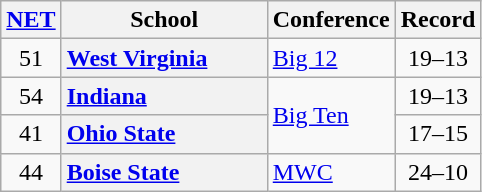<table class="wikitable sortable plainrowheaders">
<tr>
<th scope="col"><a href='#'>NET</a></th>
<th scope="col" style="width:130px;">School</th>
<th scope="col">Conference</th>
<th scope="col">Record</th>
</tr>
<tr>
<td align=center>51</td>
<th scope="row" style="text-align:left"><a href='#'>West Virginia</a></th>
<td><a href='#'>Big 12</a></td>
<td align=center>19–13</td>
</tr>
<tr>
<td align=center>54</td>
<th scope="row" style="text-align:left"><a href='#'>Indiana</a></th>
<td rowspan="2"><a href='#'>Big Ten</a></td>
<td align=center>19–13</td>
</tr>
<tr>
<td align=center>41</td>
<th scope="row" style="text-align:left"><a href='#'>Ohio State</a></th>
<td align=center>17–15</td>
</tr>
<tr>
<td align=center>44</td>
<th scope="row" style="text-align:left"><a href='#'>Boise State</a></th>
<td><a href='#'>MWC</a></td>
<td align=center>24–10</td>
</tr>
</table>
